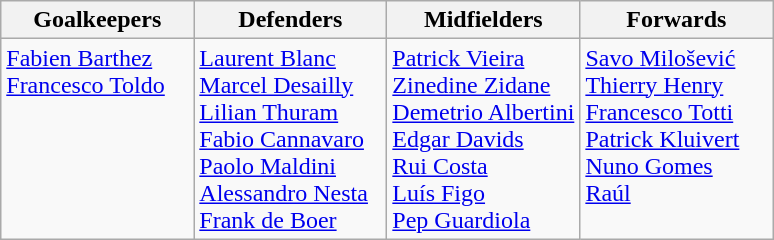<table class="wikitable">
<tr>
<th style="width:25%">Goalkeepers</th>
<th style="width:25%">Defenders</th>
<th style="width:25%">Midfielders</th>
<th style="width:25%">Forwards</th>
</tr>
<tr style="vertical-align:top">
<td> <a href='#'>Fabien Barthez</a><br> <a href='#'>Francesco Toldo</a></td>
<td> <a href='#'>Laurent Blanc</a><br> <a href='#'>Marcel Desailly</a><br> <a href='#'>Lilian Thuram</a><br> <a href='#'>Fabio Cannavaro</a><br> <a href='#'>Paolo Maldini</a><br> <a href='#'>Alessandro Nesta</a><br> <a href='#'>Frank de Boer</a></td>
<td> <a href='#'>Patrick Vieira</a><br> <a href='#'>Zinedine Zidane</a><br> <a href='#'>Demetrio Albertini</a><br> <a href='#'>Edgar Davids</a><br> <a href='#'>Rui Costa</a><br> <a href='#'>Luís Figo</a><br> <a href='#'>Pep Guardiola</a></td>
<td> <a href='#'>Savo Milošević</a><br> <a href='#'>Thierry Henry</a><br> <a href='#'>Francesco Totti</a><br> <a href='#'>Patrick Kluivert</a><br> <a href='#'>Nuno Gomes</a><br> <a href='#'>Raúl</a></td>
</tr>
</table>
